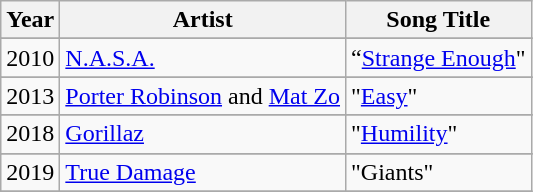<table class="wikitable">
<tr>
<th>Year</th>
<th>Artist</th>
<th>Song Title</th>
</tr>
<tr>
</tr>
<tr>
<td>2010</td>
<td><a href='#'>N.A.S.A.</a></td>
<td>“<a href='#'>Strange Enough</a>"</td>
</tr>
<tr>
</tr>
<tr>
<td>2013</td>
<td><a href='#'>Porter Robinson</a> and <a href='#'>Mat Zo</a></td>
<td>"<a href='#'>Easy</a>"</td>
</tr>
<tr>
</tr>
<tr>
<td>2018</td>
<td><a href='#'>Gorillaz</a></td>
<td>"<a href='#'>Humility</a>"</td>
</tr>
<tr>
</tr>
<tr>
<td>2019</td>
<td><a href='#'>True Damage</a></td>
<td>"Giants"</td>
</tr>
<tr>
</tr>
</table>
